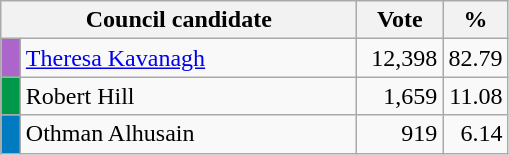<table class="wikitable">
<tr>
<th width="230" bgcolor="#ddddff" colspan="2">Council candidate</th>
<th width="50" bgcolor="#ddddff">Vote</th>
<th width="30" bgcolor="#ddddff">%</th>
</tr>
<tr>
<td style="background-color:#AC65CA;"></td>
<td style="text-align:left;"><a href='#'>Theresa Kavanagh</a></td>
<td style="text-align:right;">12,398</td>
<td style="text-align:right;">82.79</td>
</tr>
<tr>
<td style="background-color:#00994a;"></td>
<td style="text-align:left;">Robert Hill</td>
<td style="text-align:right;">1,659</td>
<td style="text-align:right;">11.08</td>
</tr>
<tr>
<td style="background-color:#007bbf;"></td>
<td style="text-align:left;">Othman Alhusain</td>
<td style="text-align:right;">919</td>
<td style="text-align:right;">6.14</td>
</tr>
</table>
